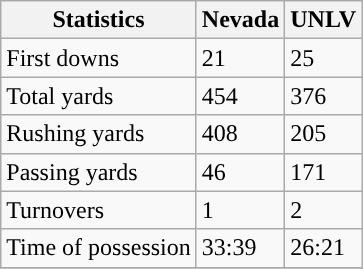<table class="wikitable">
<tr>
<th>Statistics</th>
<th>Nevada</th>
<th>UNLV</th>
</tr>
<tr>
<td>First downs</td>
<td>21</td>
<td>25</td>
</tr>
<tr>
<td>Total yards</td>
<td>454</td>
<td>376</td>
</tr>
<tr>
<td>Rushing yards</td>
<td>408</td>
<td>205</td>
</tr>
<tr>
<td>Passing yards</td>
<td>46</td>
<td>171</td>
</tr>
<tr>
<td>Turnovers</td>
<td>1</td>
<td>2</td>
</tr>
<tr>
<td>Time of possession</td>
<td>33:39</td>
<td>26:21</td>
</tr>
<tr>
</tr>
</table>
